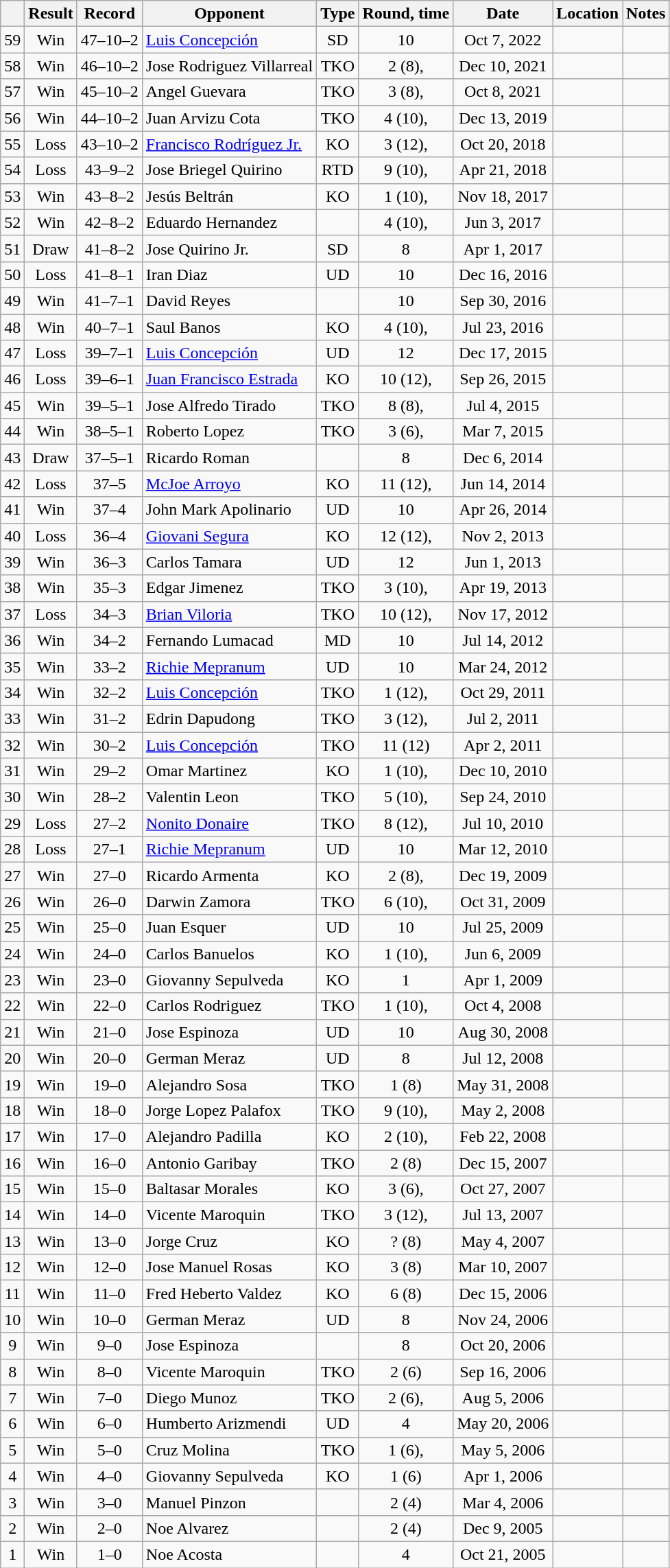<table class="wikitable" style="text-align:center">
<tr>
<th></th>
<th>Result</th>
<th>Record</th>
<th>Opponent</th>
<th>Type</th>
<th>Round, time</th>
<th>Date</th>
<th>Location</th>
<th>Notes</th>
</tr>
<tr>
<td>59</td>
<td>Win</td>
<td>47–10–2</td>
<td style="text-align:left;"><a href='#'>Luis Concepción</a></td>
<td>SD</td>
<td>10</td>
<td>Oct 7, 2022</td>
<td style="text-align:left;"></td>
<td></td>
</tr>
<tr>
<td>58</td>
<td>Win</td>
<td>46–10–2</td>
<td style="text-align:left;">Jose Rodriguez Villarreal</td>
<td>TKO</td>
<td>2 (8), </td>
<td>Dec 10, 2021</td>
<td style="text-align:left;"></td>
<td></td>
</tr>
<tr>
<td>57</td>
<td>Win</td>
<td>45–10–2</td>
<td style="text-align:left;">Angel Guevara</td>
<td>TKO</td>
<td>3 (8), </td>
<td>Oct 8, 2021</td>
<td style="text-align:left;"></td>
<td></td>
</tr>
<tr>
<td>56</td>
<td>Win</td>
<td>44–10–2</td>
<td style="text-align:left;">Juan Arvizu Cota</td>
<td>TKO</td>
<td>4 (10), </td>
<td>Dec 13, 2019</td>
<td style="text-align:left;"></td>
<td></td>
</tr>
<tr>
<td>55</td>
<td>Loss</td>
<td>43–10–2</td>
<td style="text-align:left;"><a href='#'>Francisco Rodríguez Jr.</a></td>
<td>KO</td>
<td>3 (12), </td>
<td>Oct 20, 2018</td>
<td style="text-align:left;"></td>
<td style="text-align:left;"></td>
</tr>
<tr>
<td>54</td>
<td>Loss</td>
<td>43–9–2</td>
<td style="text-align:left;">Jose Briegel Quirino</td>
<td>RTD</td>
<td>9 (10), </td>
<td>Apr 21, 2018</td>
<td style="text-align:left;"></td>
<td></td>
</tr>
<tr>
<td>53</td>
<td>Win</td>
<td>43–8–2</td>
<td style="text-align:left;">Jesús Beltrán</td>
<td>KO</td>
<td>1 (10), </td>
<td>Nov 18, 2017</td>
<td style="text-align:left;"></td>
<td></td>
</tr>
<tr>
<td>52</td>
<td>Win</td>
<td>42–8–2</td>
<td style="text-align:left;">Eduardo Hernandez</td>
<td></td>
<td>4 (10), </td>
<td>Jun 3, 2017</td>
<td style="text-align:left;"></td>
<td style="text-align:left;"></td>
</tr>
<tr>
<td>51</td>
<td>Draw</td>
<td>41–8–2</td>
<td style="text-align:left;">Jose Quirino Jr.</td>
<td>SD</td>
<td>8</td>
<td>Apr 1, 2017</td>
<td style="text-align:left;"></td>
<td></td>
</tr>
<tr>
<td>50</td>
<td>Loss</td>
<td>41–8–1</td>
<td style="text-align:left;">Iran Diaz</td>
<td>UD</td>
<td>10</td>
<td>Dec 16, 2016</td>
<td style="text-align:left;"></td>
<td></td>
</tr>
<tr>
<td>49</td>
<td>Win</td>
<td>41–7–1</td>
<td style="text-align:left;">David Reyes</td>
<td></td>
<td>10</td>
<td>Sep 30, 2016</td>
<td style="text-align:left;"></td>
<td></td>
</tr>
<tr>
<td>48</td>
<td>Win</td>
<td>40–7–1</td>
<td style="text-align:left;">Saul Banos</td>
<td>KO</td>
<td>4 (10), </td>
<td>Jul 23, 2016</td>
<td style="text-align:left;"></td>
<td></td>
</tr>
<tr>
<td>47</td>
<td>Loss</td>
<td>39–7–1</td>
<td style="text-align:left;"><a href='#'>Luis Concepción</a></td>
<td>UD</td>
<td>12</td>
<td>Dec 17, 2015</td>
<td style="text-align:left;"></td>
<td style="text-align:left;"></td>
</tr>
<tr>
<td>46</td>
<td>Loss</td>
<td>39–6–1</td>
<td style="text-align:left;"><a href='#'>Juan Francisco Estrada</a></td>
<td>KO</td>
<td>10 (12), </td>
<td>Sep 26, 2015</td>
<td style="text-align:left;"></td>
<td style="text-align:left;"></td>
</tr>
<tr>
<td>45</td>
<td>Win</td>
<td>39–5–1</td>
<td style="text-align:left;">Jose Alfredo Tirado</td>
<td>TKO</td>
<td>8 (8), </td>
<td>Jul 4, 2015</td>
<td style="text-align:left;"></td>
<td></td>
</tr>
<tr>
<td>44</td>
<td>Win</td>
<td>38–5–1</td>
<td style="text-align:left;">Roberto Lopez</td>
<td>TKO</td>
<td>3 (6), </td>
<td>Mar 7, 2015</td>
<td style="text-align:left;"></td>
<td></td>
</tr>
<tr>
<td>43</td>
<td>Draw</td>
<td>37–5–1</td>
<td style="text-align:left;">Ricardo Roman</td>
<td></td>
<td>8</td>
<td>Dec 6, 2014</td>
<td style="text-align:left;"></td>
<td></td>
</tr>
<tr>
<td>42</td>
<td>Loss</td>
<td>37–5</td>
<td style="text-align:left;"><a href='#'>McJoe Arroyo</a></td>
<td>KO</td>
<td>11 (12), </td>
<td>Jun 14, 2014</td>
<td style="text-align:left;"></td>
<td></td>
</tr>
<tr>
<td>41</td>
<td>Win</td>
<td>37–4</td>
<td style="text-align:left;">John Mark Apolinario</td>
<td>UD</td>
<td>10</td>
<td>Apr 26, 2014</td>
<td style="text-align:left;"></td>
<td></td>
</tr>
<tr>
<td>40</td>
<td>Loss</td>
<td>36–4</td>
<td style="text-align:left;"><a href='#'>Giovani Segura</a></td>
<td>KO</td>
<td>12 (12), </td>
<td>Nov 2, 2013</td>
<td style="text-align:left;"></td>
<td></td>
</tr>
<tr>
<td>39</td>
<td>Win</td>
<td>36–3</td>
<td style="text-align:left;">Carlos Tamara</td>
<td>UD</td>
<td>12</td>
<td>Jun 1, 2013</td>
<td style="text-align:left;"></td>
<td></td>
</tr>
<tr>
<td>38</td>
<td>Win</td>
<td>35–3</td>
<td style="text-align:left;">Edgar Jimenez</td>
<td>TKO</td>
<td>3 (10), </td>
<td>Apr 19, 2013</td>
<td style="text-align:left;"></td>
<td></td>
</tr>
<tr>
<td>37</td>
<td>Loss</td>
<td>34–3</td>
<td style="text-align:left;"><a href='#'>Brian Viloria</a></td>
<td>TKO</td>
<td>10 (12), </td>
<td>Nov 17, 2012</td>
<td style="text-align:left;"></td>
<td style="text-align:left;"></td>
</tr>
<tr>
<td>36</td>
<td>Win</td>
<td>34–2</td>
<td style="text-align:left;">Fernando Lumacad</td>
<td>MD</td>
<td>10</td>
<td>Jul 14, 2012</td>
<td style="text-align:left;"></td>
<td></td>
</tr>
<tr>
<td>35</td>
<td>Win</td>
<td>33–2</td>
<td style="text-align:left;"><a href='#'>Richie Mepranum</a></td>
<td>UD</td>
<td>10</td>
<td>Mar 24, 2012</td>
<td style="text-align:left;"></td>
<td></td>
</tr>
<tr>
<td>34</td>
<td>Win</td>
<td>32–2</td>
<td style="text-align:left;"><a href='#'>Luis Concepción</a></td>
<td>TKO</td>
<td>1 (12), </td>
<td>Oct 29, 2011</td>
<td style="text-align:left;"></td>
<td style="text-align:left;"></td>
</tr>
<tr>
<td>33</td>
<td>Win</td>
<td>31–2</td>
<td style="text-align:left;">Edrin Dapudong</td>
<td>TKO</td>
<td>3 (12), </td>
<td>Jul 2, 2011</td>
<td style="text-align:left;"></td>
<td style="text-align:left;"></td>
</tr>
<tr>
<td>32</td>
<td>Win</td>
<td>30–2</td>
<td style="text-align:left;"><a href='#'>Luis Concepción</a></td>
<td>TKO</td>
<td>11 (12)</td>
<td>Apr 2, 2011</td>
<td style="text-align:left;"></td>
<td style="text-align:left;"></td>
</tr>
<tr>
<td>31</td>
<td>Win</td>
<td>29–2</td>
<td style="text-align:left;">Omar Martinez</td>
<td>KO</td>
<td>1 (10), </td>
<td>Dec 10, 2010</td>
<td style="text-align:left;"></td>
<td></td>
</tr>
<tr>
<td>30</td>
<td>Win</td>
<td>28–2</td>
<td style="text-align:left;">Valentin Leon</td>
<td>TKO</td>
<td>5 (10), </td>
<td>Sep 24, 2010</td>
<td style="text-align:left;"></td>
<td></td>
</tr>
<tr>
<td>29</td>
<td>Loss</td>
<td>27–2</td>
<td style="text-align:left;"><a href='#'>Nonito Donaire</a></td>
<td>TKO</td>
<td>8 (12), </td>
<td>Jul 10, 2010</td>
<td style="text-align:left;"></td>
<td style="text-align:left;"></td>
</tr>
<tr>
<td>28</td>
<td>Loss</td>
<td>27–1</td>
<td style="text-align:left;"><a href='#'>Richie Mepranum</a></td>
<td>UD</td>
<td>10</td>
<td>Mar 12, 2010</td>
<td style="text-align:left;"></td>
<td></td>
</tr>
<tr>
<td>27</td>
<td>Win</td>
<td>27–0</td>
<td style="text-align:left;">Ricardo Armenta</td>
<td>KO</td>
<td>2 (8), </td>
<td>Dec 19, 2009</td>
<td style="text-align:left;"></td>
<td></td>
</tr>
<tr>
<td>26</td>
<td>Win</td>
<td>26–0</td>
<td style="text-align:left;">Darwin Zamora</td>
<td>TKO</td>
<td>6 (10), </td>
<td>Oct 31, 2009</td>
<td style="text-align:left;"></td>
<td></td>
</tr>
<tr>
<td>25</td>
<td>Win</td>
<td>25–0</td>
<td style="text-align:left;">Juan Esquer</td>
<td>UD</td>
<td>10</td>
<td>Jul 25, 2009</td>
<td style="text-align:left;"></td>
<td style="text-align:left;"></td>
</tr>
<tr>
<td>24</td>
<td>Win</td>
<td>24–0</td>
<td style="text-align:left;">Carlos Banuelos</td>
<td>KO</td>
<td>1 (10), </td>
<td>Jun 6, 2009</td>
<td style="text-align:left;"></td>
<td></td>
</tr>
<tr>
<td>23</td>
<td>Win</td>
<td>23–0</td>
<td style="text-align:left;">Giovanny Sepulveda</td>
<td>KO</td>
<td>1</td>
<td>Apr 1, 2009</td>
<td style="text-align:left;"></td>
<td></td>
</tr>
<tr>
<td>22</td>
<td>Win</td>
<td>22–0</td>
<td style="text-align:left;">Carlos Rodriguez</td>
<td>TKO</td>
<td>1 (10), </td>
<td>Oct 4, 2008</td>
<td style="text-align:left;"></td>
<td></td>
</tr>
<tr>
<td>21</td>
<td>Win</td>
<td>21–0</td>
<td style="text-align:left;">Jose Espinoza</td>
<td>UD</td>
<td>10</td>
<td>Aug 30, 2008</td>
<td style="text-align:left;"></td>
<td></td>
</tr>
<tr>
<td>20</td>
<td>Win</td>
<td>20–0</td>
<td style="text-align:left;">German Meraz</td>
<td>UD</td>
<td>8</td>
<td>Jul 12, 2008</td>
<td style="text-align:left;"></td>
<td></td>
</tr>
<tr>
<td>19</td>
<td>Win</td>
<td>19–0</td>
<td style="text-align:left;">Alejandro Sosa</td>
<td>TKO</td>
<td>1 (8)</td>
<td>May 31, 2008</td>
<td style="text-align:left;"></td>
<td></td>
</tr>
<tr>
<td>18</td>
<td>Win</td>
<td>18–0</td>
<td style="text-align:left;">Jorge Lopez Palafox</td>
<td>TKO</td>
<td>9 (10), </td>
<td>May 2, 2008</td>
<td style="text-align:left;"></td>
<td></td>
</tr>
<tr>
<td>17</td>
<td>Win</td>
<td>17–0</td>
<td style="text-align:left;">Alejandro Padilla</td>
<td>KO</td>
<td>2 (10), </td>
<td>Feb 22, 2008</td>
<td style="text-align:left;"></td>
<td></td>
</tr>
<tr>
<td>16</td>
<td>Win</td>
<td>16–0</td>
<td style="text-align:left;">Antonio Garibay</td>
<td>TKO</td>
<td>2 (8)</td>
<td>Dec 15, 2007</td>
<td style="text-align:left;"></td>
<td></td>
</tr>
<tr>
<td>15</td>
<td>Win</td>
<td>15–0</td>
<td style="text-align:left;">Baltasar Morales</td>
<td>KO</td>
<td>3 (6), </td>
<td>Oct 27, 2007</td>
<td style="text-align:left;"></td>
<td></td>
</tr>
<tr>
<td>14</td>
<td>Win</td>
<td>14–0</td>
<td style="text-align:left;">Vicente Maroquin</td>
<td>TKO</td>
<td>3 (12), </td>
<td>Jul 13, 2007</td>
<td style="text-align:left;"></td>
<td style="text-align:left;"></td>
</tr>
<tr>
<td>13</td>
<td>Win</td>
<td>13–0</td>
<td style="text-align:left;">Jorge Cruz</td>
<td>KO</td>
<td>? (8)</td>
<td>May 4, 2007</td>
<td style="text-align:left;"></td>
<td></td>
</tr>
<tr>
<td>12</td>
<td>Win</td>
<td>12–0</td>
<td style="text-align:left;">Jose Manuel Rosas</td>
<td>KO</td>
<td>3 (8)</td>
<td>Mar 10, 2007</td>
<td style="text-align:left;"></td>
<td></td>
</tr>
<tr>
<td>11</td>
<td>Win</td>
<td>11–0</td>
<td style="text-align:left;">Fred Heberto Valdez</td>
<td>KO</td>
<td>6 (8)</td>
<td>Dec 15, 2006</td>
<td style="text-align:left;"></td>
<td></td>
</tr>
<tr>
<td>10</td>
<td>Win</td>
<td>10–0</td>
<td style="text-align:left;">German Meraz</td>
<td>UD</td>
<td>8</td>
<td>Nov 24, 2006</td>
<td style="text-align:left;"></td>
<td></td>
</tr>
<tr>
<td>9</td>
<td>Win</td>
<td>9–0</td>
<td style="text-align:left;">Jose Espinoza</td>
<td></td>
<td>8</td>
<td>Oct 20, 2006</td>
<td style="text-align:left;"></td>
<td></td>
</tr>
<tr>
<td>8</td>
<td>Win</td>
<td>8–0</td>
<td style="text-align:left;">Vicente Maroquin</td>
<td>TKO</td>
<td>2 (6)</td>
<td>Sep 16, 2006</td>
<td style="text-align:left;"></td>
<td></td>
</tr>
<tr>
<td>7</td>
<td>Win</td>
<td>7–0</td>
<td style="text-align:left;">Diego Munoz</td>
<td>TKO</td>
<td>2 (6), </td>
<td>Aug 5, 2006</td>
<td style="text-align:left;"></td>
<td></td>
</tr>
<tr>
<td>6</td>
<td>Win</td>
<td>6–0</td>
<td style="text-align:left;">Humberto Arizmendi</td>
<td>UD</td>
<td>4</td>
<td>May 20, 2006</td>
<td style="text-align:left;"></td>
<td></td>
</tr>
<tr>
<td>5</td>
<td>Win</td>
<td>5–0</td>
<td style="text-align:left;">Cruz Molina</td>
<td>TKO</td>
<td>1 (6), </td>
<td>May 5, 2006</td>
<td style="text-align:left;"></td>
<td></td>
</tr>
<tr>
<td>4</td>
<td>Win</td>
<td>4–0</td>
<td style="text-align:left;">Giovanny Sepulveda</td>
<td>KO</td>
<td>1 (6)</td>
<td>Apr 1, 2006</td>
<td style="text-align:left;"></td>
<td></td>
</tr>
<tr>
<td>3</td>
<td>Win</td>
<td>3–0</td>
<td style="text-align:left;">Manuel Pinzon</td>
<td></td>
<td>2 (4)</td>
<td>Mar 4, 2006</td>
<td style="text-align:left;"></td>
<td></td>
</tr>
<tr>
<td>2</td>
<td>Win</td>
<td>2–0</td>
<td style="text-align:left;">Noe Alvarez</td>
<td></td>
<td>2 (4)</td>
<td>Dec 9, 2005</td>
<td style="text-align:left;"></td>
<td></td>
</tr>
<tr>
<td>1</td>
<td>Win</td>
<td>1–0</td>
<td style="text-align:left;">Noe Acosta</td>
<td></td>
<td>4</td>
<td>Oct 21, 2005</td>
<td style="text-align:left;"></td>
<td></td>
</tr>
</table>
